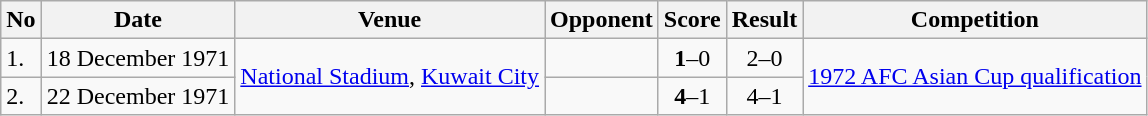<table class="wikitable" style="font-size:100%;">
<tr>
<th>No</th>
<th>Date</th>
<th>Venue</th>
<th>Opponent</th>
<th>Score</th>
<th>Result</th>
<th>Competition</th>
</tr>
<tr>
<td>1.</td>
<td>18 December 1971</td>
<td rowspan="2"><a href='#'>National Stadium</a>, <a href='#'>Kuwait City</a></td>
<td></td>
<td align=center><strong>1</strong>–0</td>
<td align=center>2–0</td>
<td rowspan="2"><a href='#'>1972 AFC Asian Cup qualification</a></td>
</tr>
<tr>
<td>2.</td>
<td>22 December 1971</td>
<td></td>
<td align=center><strong>4</strong>–1</td>
<td align=center>4–1</td>
</tr>
</table>
